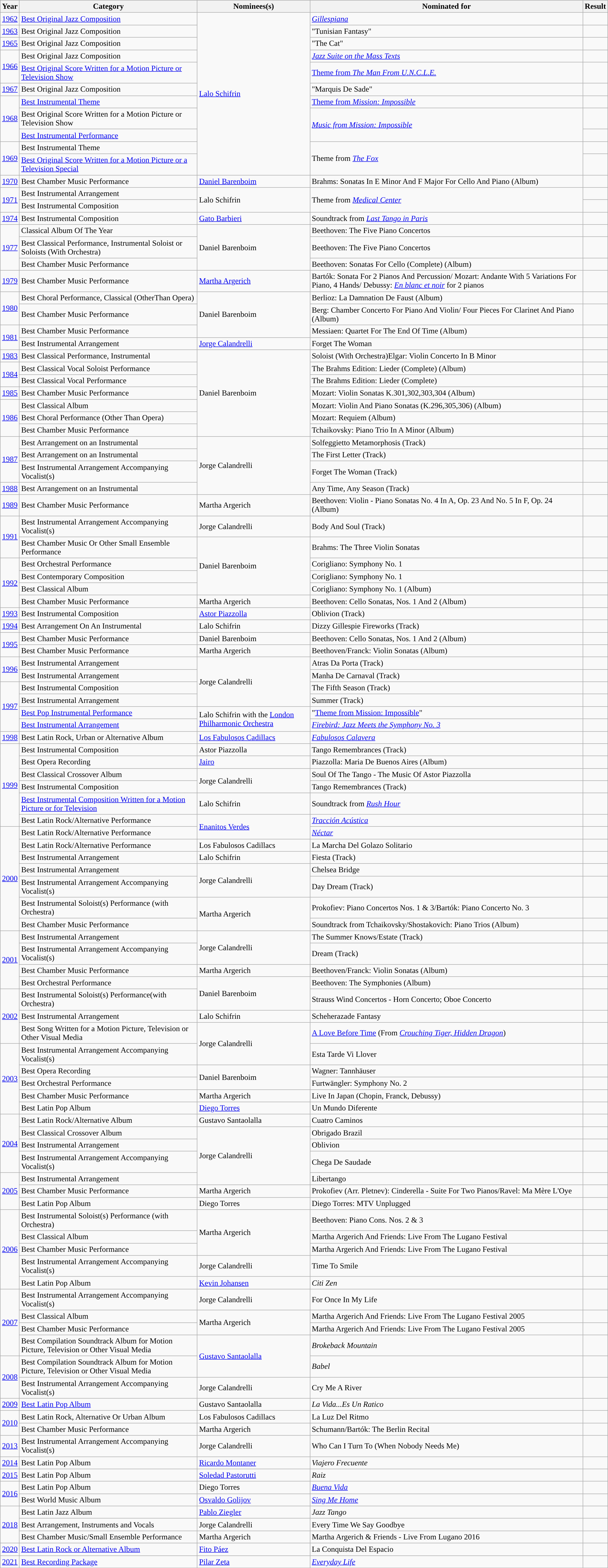<table class="wikitable">
<tr>
<th>Year</th>
<th>Category</th>
<th>Nominees(s)</th>
<th>Nominated for</th>
<th>Result</th>
</tr>
<tr>
<td><a href='#'>1962</a></td>
<td><a href='#'>Best Original Jazz Composition</a></td>
<td rowspan="11"><a href='#'>Lalo Schifrin</a></td>
<td><em><a href='#'>Gillespiana</a></em></td>
<td></td>
</tr>
<tr>
<td><a href='#'>1963</a></td>
<td>Best Original Jazz Composition</td>
<td>"Tunisian Fantasy"</td>
<td></td>
</tr>
<tr>
<td><a href='#'>1965</a></td>
<td>Best Original Jazz Composition</td>
<td>"The Cat"</td>
<td></td>
</tr>
<tr>
<td rowspan="2"><a href='#'>1966</a></td>
<td>Best Original Jazz Composition</td>
<td><em><a href='#'>Jazz Suite on the Mass Texts</a></em></td>
<td></td>
</tr>
<tr>
<td><a href='#'>Best Original Score Written for a Motion Picture or Television Show</a></td>
<td><a href='#'>Theme from <em>The Man From U.N.C.L.E.</em></a></td>
<td></td>
</tr>
<tr>
<td><a href='#'>1967</a></td>
<td>Best Original Jazz Composition</td>
<td>"Marquis De Sade"</td>
<td></td>
</tr>
<tr>
<td rowspan="3"><a href='#'>1968</a></td>
<td><a href='#'>Best Instrumental Theme</a></td>
<td><a href='#'>Theme from <em>Mission: Impossible</em></a></td>
<td></td>
</tr>
<tr>
<td>Best Original Score Written for a Motion Picture or Television Show</td>
<td rowspan="2"><em><a href='#'>Music from Mission: Impossible</a></em></td>
<td></td>
</tr>
<tr>
<td><a href='#'>Best Instrumental Performance</a></td>
<td></td>
</tr>
<tr>
<td rowspan="2"><a href='#'>1969</a></td>
<td>Best Instrumental Theme</td>
<td rowspan=2>Theme from <em><a href='#'>The Fox</a></em></td>
<td></td>
</tr>
<tr>
<td><a href='#'>Best Original Score Written for a Motion Picture or a Television Special</a></td>
<td></td>
</tr>
<tr>
<td><a href='#'>1970</a></td>
<td>Best Chamber Music Performance </td>
<td><a href='#'>Daniel Barenboim</a></td>
<td>Brahms: Sonatas In E Minor And F Major For Cello And Piano (Album)</td>
<td></td>
</tr>
<tr>
<td rowspan="2"><a href='#'>1971</a></td>
<td>Best Instrumental Arrangement</td>
<td rowspan="2">Lalo Schifrin</td>
<td rowspan=2>Theme from <em><a href='#'>Medical Center</a></em></td>
<td></td>
</tr>
<tr>
<td>Best Instrumental Composition</td>
<td></td>
</tr>
<tr>
<td><a href='#'>1974</a></td>
<td>Best Instrumental Composition</td>
<td><a href='#'>Gato Barbieri</a></td>
<td>Soundtrack from <em><a href='#'>Last Tango in Paris</a></em></td>
<td></td>
</tr>
<tr>
<td rowspan="3"><a href='#'>1977</a></td>
<td>Classical Album Of The Year</td>
<td rowspan="3">Daniel Barenboim</td>
<td>Beethoven: The Five Piano Concertos</td>
<td></td>
</tr>
<tr>
<td>Best Classical Performance, Instrumental Soloist or Soloists (With Orchestra)</td>
<td>Beethoven: The Five Piano Concertos</td>
<td></td>
</tr>
<tr>
<td>Best Chamber Music Performance</td>
<td>Beethoven: Sonatas For Cello (Complete) (Album)</td>
<td></td>
</tr>
<tr>
<td><a href='#'>1979</a></td>
<td>Best Chamber Music Performance</td>
<td><a href='#'>Martha Argerich</a></td>
<td>Bartók: Sonata For 2 Pianos And Percussion/ Mozart: Andante With 5 Variations For Piano, 4 Hands/ Debussy: <em><a href='#'>En blanc et noir</a></em> for 2 pianos</td>
<td></td>
</tr>
<tr>
<td rowspan="2"><a href='#'>1980</a></td>
<td>Best Choral Performance, Classical (OtherThan Opera)</td>
<td rowspan="3">Daniel Barenboim</td>
<td>Berlioz: La Damnation De Faust (Album)</td>
<td></td>
</tr>
<tr>
<td>Best Chamber Music Performance</td>
<td>Berg: Chamber Concerto For Piano And Violin/ Four Pieces For Clarinet And Piano (Album)</td>
<td></td>
</tr>
<tr>
<td rowspan="2"><a href='#'>1981</a></td>
<td>Best Chamber Music Performance</td>
<td>Messiaen: Quartet For The End Of Time (Album)</td>
<td></td>
</tr>
<tr>
<td>Best Instrumental Arrangement</td>
<td><a href='#'>Jorge Calandrelli</a></td>
<td>Forget The Woman</td>
<td></td>
</tr>
<tr>
<td><a href='#'>1983</a></td>
<td>Best Classical Performance, Instrumental</td>
<td rowspan="7">Daniel Barenboim</td>
<td>Soloist (With Orchestra)Elgar: Violin Concerto In B Minor</td>
<td></td>
</tr>
<tr>
<td rowspan="2"><a href='#'>1984</a></td>
<td>Best Classical Vocal Soloist Performance</td>
<td>The Brahms Edition: Lieder (Complete) (Album)</td>
<td></td>
</tr>
<tr>
<td>Best Classical Vocal Performance</td>
<td>The Brahms Edition: Lieder (Complete)</td>
<td></td>
</tr>
<tr>
<td><a href='#'>1985</a></td>
<td>Best Chamber Music Performance</td>
<td>Mozart: Violin Sonatas K.301,302,303,304 (Album)</td>
<td></td>
</tr>
<tr>
<td rowspan="3"><a href='#'>1986</a></td>
<td>Best Classical Album</td>
<td>Mozart: Violin And Piano Sonatas (K.296,305,306) (Album)</td>
<td></td>
</tr>
<tr>
<td>Best Choral Performance (Other Than Opera)</td>
<td>Mozart: Requiem (Album)</td>
<td></td>
</tr>
<tr>
<td>Best Chamber Music Performance</td>
<td>Tchaikovsky: Piano Trio In A Minor (Album)</td>
<td></td>
</tr>
<tr>
<td rowspan="3"><a href='#'>1987</a></td>
<td>Best Arrangement on an Instrumental</td>
<td rowspan="4">Jorge Calandrelli</td>
<td>Solfeggietto Metamorphosis (Track)</td>
<td></td>
</tr>
<tr>
<td>Best Arrangement on an Instrumental</td>
<td>The First Letter (Track)</td>
<td></td>
</tr>
<tr>
<td>Best Instrumental Arrangement Accompanying Vocalist(s)</td>
<td>Forget The Woman (Track)</td>
<td></td>
</tr>
<tr>
<td><a href='#'>1988</a></td>
<td>Best Arrangement on an Instrumental</td>
<td>Any Time, Any Season (Track)</td>
<td></td>
</tr>
<tr>
<td><a href='#'>1989</a></td>
<td>Best Chamber Music Performance</td>
<td>Martha Argerich</td>
<td>Beethoven: Violin - Piano Sonatas No. 4 In A, Op. 23 And No. 5 In F, Op. 24 (Album)</td>
<td></td>
</tr>
<tr>
<td rowspan="2"><a href='#'>1991</a></td>
<td>Best Instrumental Arrangement Accompanying Vocalist(s)</td>
<td>Jorge Calandrelli</td>
<td>Body And Soul (Track)</td>
<td></td>
</tr>
<tr>
<td>Best Chamber Music Or Other Small Ensemble Performance</td>
<td rowspan="4">Daniel Barenboim</td>
<td>Brahms: The Three Violin Sonatas</td>
<td></td>
</tr>
<tr>
<td rowspan="4"><a href='#'>1992</a></td>
<td>Best Orchestral Performance</td>
<td>Corigliano: Symphony No. 1</td>
<td></td>
</tr>
<tr>
<td>Best Contemporary Composition</td>
<td>Corigliano: Symphony No. 1</td>
<td></td>
</tr>
<tr>
<td>Best Classical Album</td>
<td>Corigliano: Symphony No. 1 (Album)</td>
<td></td>
</tr>
<tr>
<td>Best Chamber Music Performance</td>
<td>Martha Argerich</td>
<td>Beethoven: Cello Sonatas, Nos. 1 And 2 (Album)</td>
<td></td>
</tr>
<tr>
<td><a href='#'>1993</a></td>
<td>Best Instrumental Composition</td>
<td><a href='#'>Astor Piazzolla</a></td>
<td>Oblivion (Track)</td>
<td></td>
</tr>
<tr>
<td><a href='#'>1994</a></td>
<td>Best Arrangement On An Instrumental</td>
<td>Lalo Schifrin</td>
<td>Dizzy Gillespie Fireworks (Track)</td>
<td></td>
</tr>
<tr>
<td rowspan="2"><a href='#'>1995</a></td>
<td>Best Chamber Music Performance</td>
<td>Daniel Barenboim</td>
<td>Beethoven: Cello Sonatas, Nos. 1 And 2 (Album)</td>
<td></td>
</tr>
<tr>
<td>Best Chamber Music Performance</td>
<td>Martha Argerich</td>
<td>Beethoven/Franck: Violin Sonatas (Album)</td>
<td></td>
</tr>
<tr>
<td rowspan="2"><a href='#'>1996</a></td>
<td>Best Instrumental Arrangement</td>
<td rowspan="4">Jorge Calandrelli</td>
<td>Atras Da Porta (Track)</td>
<td></td>
</tr>
<tr>
<td>Best Instrumental Arrangement</td>
<td>Manha De Carnaval (Track)</td>
<td></td>
</tr>
<tr>
<td rowspan="4"><a href='#'>1997</a></td>
<td>Best Instrumental Composition</td>
<td>The Fifth Season (Track)</td>
<td></td>
</tr>
<tr>
<td>Best Instrumental Arrangement</td>
<td>Summer (Track)</td>
<td></td>
</tr>
<tr>
<td><a href='#'>Best Pop Instrumental Performance</a></td>
<td rowspan=2>Lalo Schifrin with the <a href='#'>London Philharmonic Orchestra</a></td>
<td>"<a href='#'>Theme from Mission: Impossible</a>"</td>
<td></td>
</tr>
<tr>
<td><a href='#'>Best Instrumental Arrangement</a></td>
<td><em><a href='#'>Firebird: Jazz Meets the Symphony No. 3</a></em></td>
<td></td>
</tr>
<tr>
<td><a href='#'>1998</a></td>
<td>Best Latin Rock, Urban or Alternative Album</td>
<td><a href='#'>Los Fabulosos Cadillacs</a></td>
<td><em><a href='#'>Fabulosos Calavera</a></em></td>
<td></td>
</tr>
<tr>
<td rowspan="6"><a href='#'>1999</a></td>
<td>Best Instrumental Composition</td>
<td>Astor Piazzolla</td>
<td>Tango Remembrances (Track)</td>
<td></td>
</tr>
<tr>
<td>Best Opera Recording</td>
<td><a href='#'>Jairo</a></td>
<td>Piazzolla: Maria De Buenos Aires (Album)</td>
<td></td>
</tr>
<tr>
<td>Best Classical Crossover Album</td>
<td rowspan="2">Jorge Calandrelli</td>
<td>Soul Of The Tango - The Music Of Astor Piazzolla</td>
<td></td>
</tr>
<tr>
<td>Best Instrumental Composition</td>
<td>Tango Remembrances (Track)</td>
<td></td>
</tr>
<tr>
<td><a href='#'>Best Instrumental Composition Written for a Motion Picture or for Television</a></td>
<td>Lalo Schifrin</td>
<td>Soundtrack from <em><a href='#'>Rush Hour</a></em></td>
<td></td>
</tr>
<tr>
<td>Best Latin Rock/Alternative Performance</td>
<td rowspan="2"><a href='#'>Enanitos Verdes</a></td>
<td><em><a href='#'>Tracción Acústica</a></em></td>
<td></td>
</tr>
<tr>
<td rowspan="7"><a href='#'>2000</a></td>
<td>Best Latin Rock/Alternative Performance</td>
<td><em><a href='#'>Néctar</a></em></td>
<td></td>
</tr>
<tr>
<td>Best Latin Rock/Alternative Performance</td>
<td>Los Fabulosos Cadillacs</td>
<td>La Marcha Del Golazo Solitario</td>
<td></td>
</tr>
<tr>
<td>Best Instrumental Arrangement</td>
<td>Lalo Schifrin</td>
<td>Fiesta (Track)</td>
<td></td>
</tr>
<tr>
<td>Best Instrumental Arrangement</td>
<td rowspan="2">Jorge Calandrelli</td>
<td>Chelsea Bridge</td>
<td></td>
</tr>
<tr>
<td>Best Instrumental Arrangement Accompanying Vocalist(s)</td>
<td>Day Dream (Track)</td>
<td></td>
</tr>
<tr>
<td>Best Instrumental Soloist(s) Performance (with Orchestra)</td>
<td rowspan="2">Martha Argerich</td>
<td>Prokofiev: Piano Concertos Nos. 1 & 3/Bartók: Piano Concerto No. 3</td>
<td></td>
</tr>
<tr>
<td>Best Chamber Music Performance</td>
<td>Soundtrack from Tchaikovsky/Shostakovich: Piano Trios (Album)</td>
<td></td>
</tr>
<tr>
<td rowspan="4"><a href='#'>2001</a></td>
<td>Best Instrumental Arrangement</td>
<td rowspan="2">Jorge Calandrelli</td>
<td>The Summer Knows/Estate (Track)</td>
<td></td>
</tr>
<tr>
<td>Best Instrumental Arrangement Accompanying Vocalist(s)</td>
<td>Dream (Track)</td>
<td></td>
</tr>
<tr>
<td>Best Chamber Music Performance</td>
<td>Martha Argerich</td>
<td>Beethoven/Franck: Violin Sonatas (Album)</td>
<td></td>
</tr>
<tr>
<td>Best Orchestral Performance</td>
<td rowspan="2">Daniel Barenboim</td>
<td>Beethoven: The Symphonies (Album)</td>
<td></td>
</tr>
<tr>
<td rowspan="3"><a href='#'>2002</a></td>
<td>Best Instrumental Soloist(s) Performance(with Orchestra)</td>
<td>Strauss Wind Concertos - Horn Concerto; Oboe Concerto</td>
<td></td>
</tr>
<tr>
<td>Best Instrumental Arrangement</td>
<td>Lalo Schifrin</td>
<td>Scheherazade Fantasy</td>
<td></td>
</tr>
<tr>
<td>Best Song Written for a Motion Picture, Television or Other Visual Media</td>
<td rowspan="2">Jorge Calandrelli</td>
<td><a href='#'>A Love Before Time</a> (From <em><a href='#'>Crouching Tiger, Hidden Dragon</a></em>)</td>
<td></td>
</tr>
<tr>
<td rowspan="5"><a href='#'>2003</a></td>
<td>Best Instrumental Arrangement Accompanying Vocalist(s)</td>
<td>Esta Tarde Vi Llover</td>
<td></td>
</tr>
<tr>
<td>Best Opera Recording</td>
<td rowspan="2">Daniel Barenboim</td>
<td>Wagner: Tannhäuser</td>
<td></td>
</tr>
<tr>
<td>Best Orchestral Performance</td>
<td>Furtwängler: Symphony No. 2</td>
<td></td>
</tr>
<tr>
<td>Best Chamber Music Performance</td>
<td>Martha Argerich</td>
<td>Live In Japan (Chopin, Franck, Debussy)</td>
<td></td>
</tr>
<tr>
<td>Best Latin Pop Album</td>
<td><a href='#'>Diego Torres</a></td>
<td>Un Mundo Diferente</td>
<td></td>
</tr>
<tr>
<td rowspan="4"><a href='#'>2004</a></td>
<td>Best Latin Rock/Alternative Album</td>
<td>Gustavo Santaolalla</td>
<td>Cuatro Caminos</td>
<td></td>
</tr>
<tr>
<td>Best Classical Crossover Album</td>
<td rowspan="4">Jorge Calandrelli</td>
<td>Obrigado Brazil</td>
<td></td>
</tr>
<tr>
<td>Best Instrumental Arrangement</td>
<td>Oblivion</td>
<td></td>
</tr>
<tr>
<td>Best Instrumental Arrangement Accompanying Vocalist(s)</td>
<td>Chega De Saudade</td>
<td></td>
</tr>
<tr>
<td rowspan="3"><a href='#'>2005</a></td>
<td>Best Instrumental Arrangement</td>
<td>Libertango</td>
<td></td>
</tr>
<tr>
<td>Best Chamber Music Performance</td>
<td>Martha Argerich</td>
<td>Prokofiev (Arr. Pletnev): Cinderella - Suite For Two Pianos/Ravel: Ma Mère L'Oye</td>
<td></td>
</tr>
<tr>
<td>Best Latin Pop Album</td>
<td>Diego Torres</td>
<td>Diego Torres: MTV Unplugged</td>
<td></td>
</tr>
<tr>
<td rowspan="5"><a href='#'>2006</a></td>
<td>Best Instrumental Soloist(s) Performance (with Orchestra)</td>
<td rowspan="3">Martha Argerich</td>
<td>Beethoven: Piano Cons. Nos. 2 & 3</td>
<td></td>
</tr>
<tr>
<td>Best Classical Album</td>
<td>Martha Argerich And Friends: Live From The Lugano Festival</td>
<td></td>
</tr>
<tr>
<td>Best Chamber Music Performance</td>
<td>Martha Argerich And Friends: Live From The Lugano Festival</td>
<td></td>
</tr>
<tr>
<td>Best Instrumental Arrangement Accompanying Vocalist(s)</td>
<td>Jorge Calandrelli</td>
<td>Time To Smile</td>
<td></td>
</tr>
<tr>
<td>Best Latin Pop Album</td>
<td><a href='#'>Kevin Johansen</a></td>
<td><em>Citi Zen</em></td>
<td></td>
</tr>
<tr>
<td rowspan="4"><a href='#'>2007</a></td>
<td>Best Instrumental Arrangement Accompanying Vocalist(s)</td>
<td>Jorge Calandrelli</td>
<td>For Once In My Life</td>
<td></td>
</tr>
<tr>
<td>Best Classical Album</td>
<td rowspan="2">Martha Argerich</td>
<td>Martha Argerich And Friends: Live From The Lugano Festival 2005</td>
<td></td>
</tr>
<tr>
<td>Best Chamber Music Performance</td>
<td>Martha Argerich And Friends: Live From The Lugano Festival 2005</td>
<td></td>
</tr>
<tr>
<td>Best Compilation Soundtrack Album for Motion Picture, Television or Other Visual Media</td>
<td rowspan="2"><a href='#'>Gustavo Santaolalla</a></td>
<td><em>Brokeback Mountain</em></td>
<td></td>
</tr>
<tr>
<td rowspan="2"><a href='#'>2008</a></td>
<td>Best Compilation Soundtrack Album for Motion Picture, Television or Other Visual Media</td>
<td><em>Babel</em></td>
<td></td>
</tr>
<tr>
<td>Best Instrumental Arrangement Accompanying Vocalist(s)</td>
<td>Jorge Calandrelli</td>
<td>Cry Me A River</td>
<td></td>
</tr>
<tr>
<td><a href='#'>2009</a></td>
<td><a href='#'>Best Latin Pop Album</a></td>
<td>Gustavo Santaolalla</td>
<td><em>La Vida...Es Un Ratico</em></td>
<td></td>
</tr>
<tr>
<td rowspan=2><a href='#'>2010</a></td>
<td>Best Latin Rock, Alternative Or Urban Album</td>
<td>Los Fabulosos Cadillacs</td>
<td>La Luz Del Ritmo</td>
<td></td>
</tr>
<tr>
<td>Best Chamber Music Performance</td>
<td>Martha Argerich</td>
<td>Schumann/Bartók: The Berlin Recital</td>
<td></td>
</tr>
<tr>
<td><a href='#'>2013</a></td>
<td>Best Instrumental Arrangement Accompanying Vocalist(s)</td>
<td>Jorge Calandrelli</td>
<td>Who Can I Turn To (When Nobody Needs Me)</td>
<td></td>
</tr>
<tr>
<td><a href='#'>2014</a></td>
<td>Best Latin Pop Album</td>
<td><a href='#'>Ricardo Montaner</a></td>
<td><em>Viajero Frecuente</em></td>
<td></td>
</tr>
<tr>
<td><a href='#'>2015</a></td>
<td>Best Latin Pop Album</td>
<td><a href='#'>Soledad Pastorutti</a></td>
<td><em>Raiz</em></td>
<td></td>
</tr>
<tr>
<td rowspan=2><a href='#'>2016</a></td>
<td>Best Latin Pop Album</td>
<td>Diego Torres </td>
<td><em><a href='#'>Buena Vida</a></em></td>
<td></td>
</tr>
<tr>
<td>Best World Music Album</td>
<td><a href='#'>Osvaldo Golijov</a></td>
<td><em><a href='#'>Sing Me Home</a></em></td>
<td></td>
</tr>
<tr>
<td rowspan=3><a href='#'>2018</a></td>
<td>Best Latin Jazz Album</td>
<td><a href='#'>Pablo Ziegler</a></td>
<td><em>Jazz Tango</em></td>
<td></td>
</tr>
<tr>
<td>Best Arrangement, Instruments and Vocals</td>
<td>Jorge Calandrelli</td>
<td>Every Time We Say Goodbye</td>
<td></td>
</tr>
<tr>
<td>Best Chamber Music/Small Ensemble Performance</td>
<td>Martha Argerich</td>
<td>Martha Argerich & Friends - Live From Lugano 2016</td>
<td></td>
</tr>
<tr>
<td><a href='#'>2020</a></td>
<td><a href='#'>Best Latin Rock or Alternative Album</a></td>
<td><a href='#'>Fito Páez</a></td>
<td>La Conquista Del Espacio</td>
<td></td>
</tr>
<tr>
<td><a href='#'>2021</a></td>
<td><a href='#'>Best Recording Package</a></td>
<td><a href='#'>Pilar Zeta</a></td>
<td><em><a href='#'>Everyday Life</a></em></td>
<td></td>
</tr>
<tr>
</tr>
</table>
